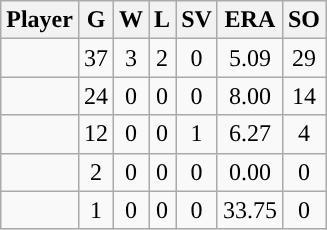<table class="wikitable sortable" style="text-align:center;">
<tr>
<th>Player</th>
<th>G</th>
<th>W</th>
<th>L</th>
<th>SV</th>
<th>ERA</th>
<th>SO</th>
</tr>
<tr>
<td></td>
<td>37</td>
<td>3</td>
<td>2</td>
<td>0</td>
<td>5.09</td>
<td>29</td>
</tr>
<tr>
<td></td>
<td>24</td>
<td>0</td>
<td>0</td>
<td>0</td>
<td>8.00</td>
<td>14</td>
</tr>
<tr>
<td></td>
<td>12</td>
<td>0</td>
<td>0</td>
<td>1</td>
<td>6.27</td>
<td>4</td>
</tr>
<tr>
<td></td>
<td>2</td>
<td>0</td>
<td>0</td>
<td>0</td>
<td>0.00</td>
<td>0</td>
</tr>
<tr>
<td></td>
<td>1</td>
<td>0</td>
<td>0</td>
<td>0</td>
<td>33.75</td>
<td>0</td>
</tr>
</table>
